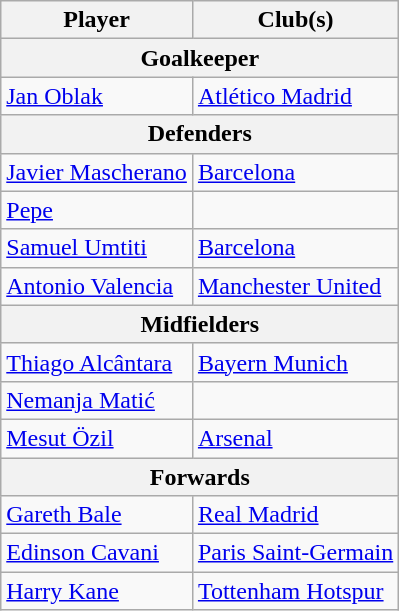<table class="wikitable mw-collapsible mw-collapsed">
<tr>
<th>Player</th>
<th>Club(s)</th>
</tr>
<tr>
<th colspan="2">Goalkeeper</th>
</tr>
<tr>
<td> <a href='#'>Jan Oblak</a></td>
<td> <a href='#'>Atlético Madrid</a></td>
</tr>
<tr>
<th colspan="2">Defenders</th>
</tr>
<tr>
<td> <a href='#'>Javier Mascherano</a></td>
<td> <a href='#'>Barcelona</a></td>
</tr>
<tr>
<td> <a href='#'>Pepe</a></td>
<td></td>
</tr>
<tr>
<td> <a href='#'>Samuel Umtiti</a></td>
<td> <a href='#'>Barcelona</a></td>
</tr>
<tr>
<td> <a href='#'>Antonio Valencia</a></td>
<td> <a href='#'>Manchester United</a></td>
</tr>
<tr>
<th colspan="2">Midfielders</th>
</tr>
<tr>
<td> <a href='#'>Thiago Alcântara</a></td>
<td> <a href='#'>Bayern Munich</a></td>
</tr>
<tr>
<td> <a href='#'>Nemanja Matić</a></td>
<td></td>
</tr>
<tr>
<td> <a href='#'>Mesut Özil</a></td>
<td> <a href='#'>Arsenal</a></td>
</tr>
<tr>
<th colspan="2">Forwards</th>
</tr>
<tr>
<td> <a href='#'>Gareth Bale</a></td>
<td> <a href='#'>Real Madrid</a></td>
</tr>
<tr>
<td> <a href='#'>Edinson Cavani</a></td>
<td> <a href='#'>Paris Saint-Germain</a></td>
</tr>
<tr>
<td> <a href='#'>Harry Kane</a></td>
<td> <a href='#'>Tottenham Hotspur</a></td>
</tr>
</table>
